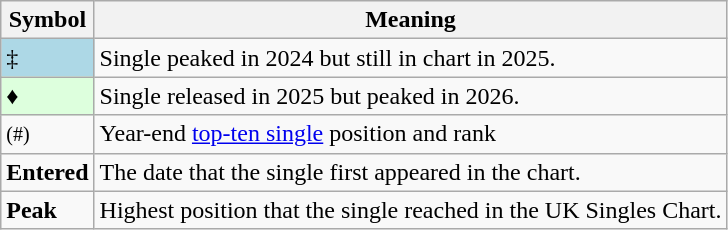<table class="wikitable">
<tr>
<th>Symbol</th>
<th>Meaning</th>
</tr>
<tr>
<td bgcolor="lightblue">‡</td>
<td>Single peaked in 2024 but still in chart in 2025.</td>
</tr>
<tr>
<td bgcolor="#ddffdd">♦</td>
<td>Single released in 2025 but peaked in 2026.</td>
</tr>
<tr>
<td><small>(#)</small></td>
<td>Year-end <a href='#'>top-ten single</a> position and rank</td>
</tr>
<tr>
<td><strong>Entered</strong></td>
<td>The date that the single first appeared in the chart.</td>
</tr>
<tr>
<td><strong>Peak</strong></td>
<td>Highest position that the single reached in the UK Singles Chart.</td>
</tr>
</table>
